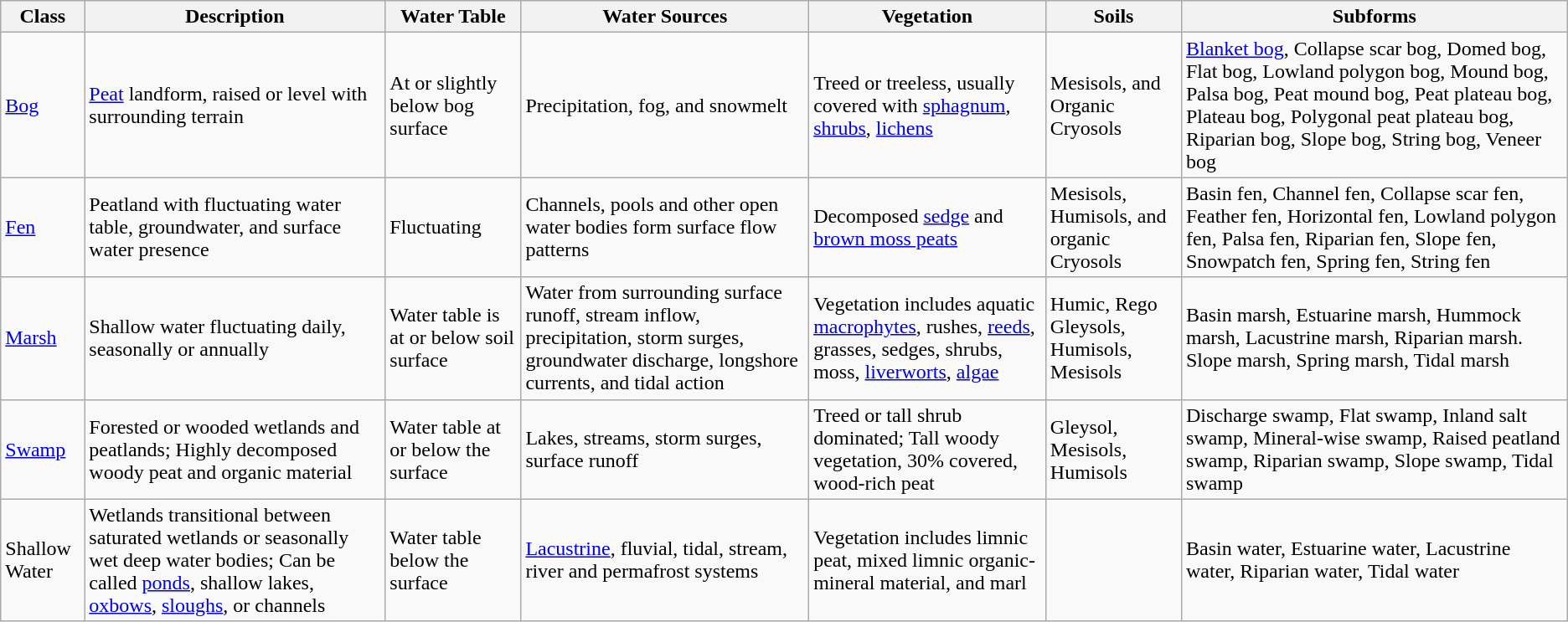<table class="wikitable">
<tr>
<th>Class</th>
<th>Description</th>
<th>Water Table</th>
<th>Water Sources</th>
<th>Vegetation</th>
<th>Soils</th>
<th>Subforms</th>
</tr>
<tr>
<td><a href='#'>Bog</a></td>
<td><a href='#'>Peat</a> landform, raised or level with surrounding terrain</td>
<td>At or slightly below bog surface</td>
<td>Precipitation, fog, and snowmelt</td>
<td>Treed or treeless, usually covered with <a href='#'>sphagnum</a>, <a href='#'>shrubs</a>, <a href='#'>lichens</a></td>
<td>Mesisols, and Organic Cryosols</td>
<td><a href='#'>Blanket bog</a>, Collapse scar bog, Domed bog, Flat bog, Lowland polygon bog, Mound bog, Palsa bog, Peat mound bog, Peat plateau bog, Plateau bog, Polygonal peat plateau bog, Riparian bog, Slope bog, String bog, Veneer bog</td>
</tr>
<tr>
<td><a href='#'>Fen</a></td>
<td>Peatland with fluctuating water table, groundwater, and surface water presence</td>
<td>Fluctuating</td>
<td>Channels, pools and other open water bodies form surface flow patterns</td>
<td>Decomposed <a href='#'>sedge</a> and <a href='#'>brown moss peats</a></td>
<td>Mesisols, Humisols, and organic Cryosols</td>
<td>Basin fen, Channel fen, Collapse scar fen, Feather fen, Horizontal fen, Lowland polygon fen, Palsa fen, Riparian fen, Slope fen, Snowpatch fen, Spring fen, String fen</td>
</tr>
<tr>
<td><a href='#'>Marsh</a></td>
<td>Shallow water fluctuating daily, seasonally or annually</td>
<td>Water table is at or below soil surface</td>
<td>Water from surrounding surface runoff, stream inflow, precipitation, storm surges, groundwater discharge, longshore currents, and tidal action</td>
<td>Vegetation includes aquatic <a href='#'>macrophytes</a>, rushes, <a href='#'>reeds</a>, grasses, sedges, shrubs, moss, <a href='#'>liverworts</a>, <a href='#'>algae</a></td>
<td>Humic, Rego Gleysols, Humisols, Mesisols</td>
<td>Basin marsh, Estuarine marsh, Hummock marsh, Lacustrine marsh, Riparian marsh. Slope marsh, Spring marsh, Tidal marsh</td>
</tr>
<tr>
<td><a href='#'>Swamp</a></td>
<td>Forested or wooded wetlands and peatlands; Highly decomposed woody peat and organic material</td>
<td>Water table at or below the surface</td>
<td>Lakes, streams, storm surges, surface runoff</td>
<td>Treed or tall shrub dominated; Tall woody vegetation, 30% covered, wood-rich peat</td>
<td>Gleysol, Mesisols, Humisols</td>
<td>Discharge swamp, Flat swamp, Inland salt swamp, Mineral-wise swamp, Raised peatland swamp, Riparian swamp, Slope swamp, Tidal swamp</td>
</tr>
<tr>
<td>Shallow Water</td>
<td>Wetlands transitional between saturated wetlands or seasonally wet deep water bodies; Can be called <a href='#'>ponds</a>, shallow lakes, <a href='#'>oxbows</a>, <a href='#'>sloughs</a>, or channels</td>
<td>Water table below the surface</td>
<td><a href='#'>Lacustrine</a>, fluvial, tidal, stream, river and permafrost systems</td>
<td>Vegetation includes limnic peat, mixed limnic organic-mineral material, and marl</td>
<td></td>
<td>Basin water, Estuarine water, Lacustrine water, Riparian water, Tidal water</td>
</tr>
</table>
